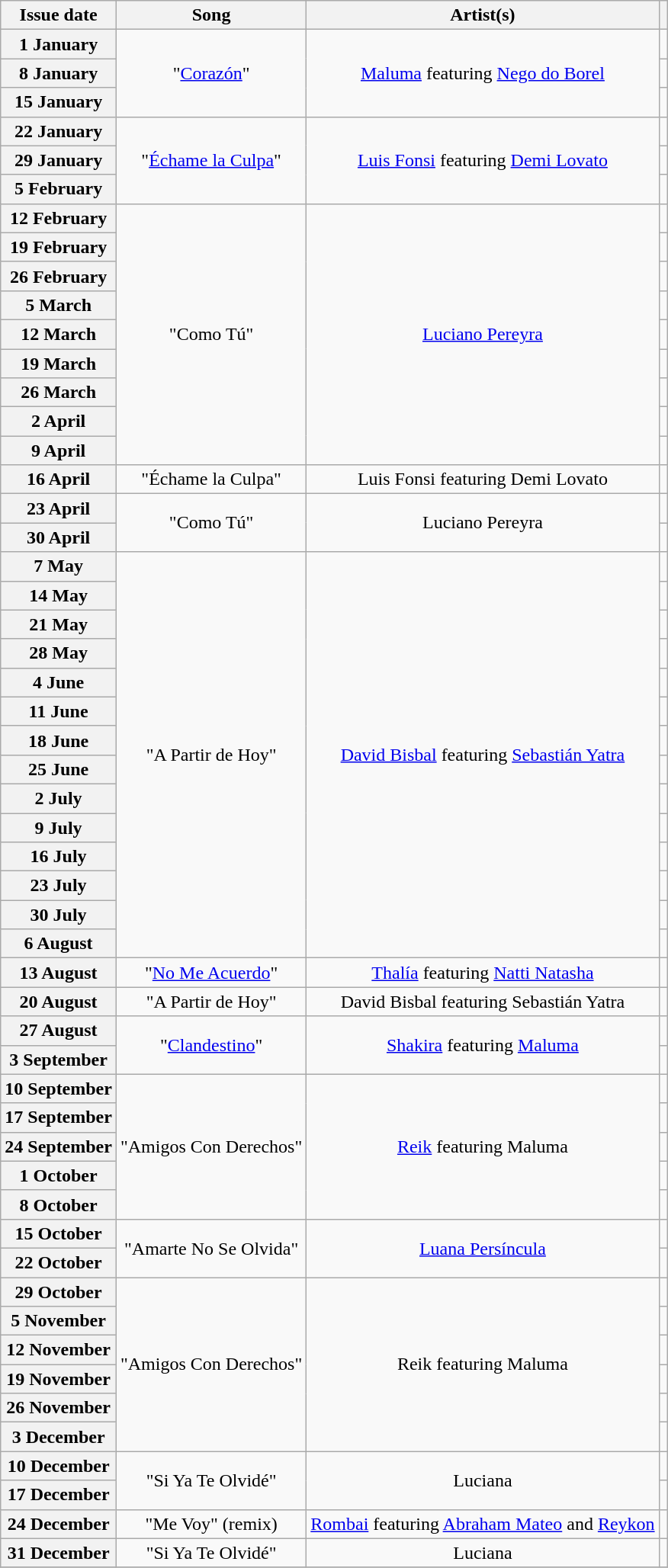<table class="wikitable plainrowheaders" style="text-align: center">
<tr>
<th scope="col">Issue date</th>
<th scope="col">Song</th>
<th scope="col">Artist(s)</th>
<th scope="col"></th>
</tr>
<tr>
<th scope="row">1 January</th>
<td rowspan="3">"<a href='#'>Corazón</a>"</td>
<td rowspan="3"><a href='#'>Maluma</a> featuring <a href='#'>Nego do Borel</a></td>
<td></td>
</tr>
<tr>
<th scope="row">8 January</th>
<td></td>
</tr>
<tr>
<th scope="row">15 January</th>
<td></td>
</tr>
<tr>
<th scope="row">22 January</th>
<td rowspan="3">"<a href='#'>Échame la Culpa</a>"</td>
<td rowspan="3"><a href='#'>Luis Fonsi</a> featuring <a href='#'>Demi Lovato</a></td>
<td></td>
</tr>
<tr>
<th scope="row">29 January</th>
<td></td>
</tr>
<tr>
<th scope="row">5 February</th>
<td></td>
</tr>
<tr>
<th scope="row">12 February</th>
<td rowspan="9">"Como Tú"</td>
<td rowspan="9"><a href='#'>Luciano Pereyra</a></td>
<td></td>
</tr>
<tr>
<th scope="row">19 February</th>
<td></td>
</tr>
<tr>
<th scope="row">26 February</th>
<td></td>
</tr>
<tr>
<th scope="row">5 March</th>
<td></td>
</tr>
<tr>
<th scope="row">12 March</th>
<td></td>
</tr>
<tr>
<th scope="row">19 March</th>
<td></td>
</tr>
<tr>
<th scope="row">26 March</th>
<td></td>
</tr>
<tr>
<th scope="row">2 April</th>
<td></td>
</tr>
<tr>
<th scope="row">9 April</th>
<td></td>
</tr>
<tr>
<th scope="row">16 April</th>
<td>"Échame la Culpa"</td>
<td>Luis Fonsi featuring Demi Lovato</td>
<td></td>
</tr>
<tr>
<th scope="row">23 April</th>
<td rowspan="2">"Como Tú"</td>
<td rowspan="2">Luciano Pereyra</td>
<td></td>
</tr>
<tr>
<th scope="row">30 April</th>
<td></td>
</tr>
<tr>
<th scope="row">7 May</th>
<td rowspan="14">"A Partir de Hoy"</td>
<td rowspan="14"><a href='#'>David Bisbal</a> featuring <a href='#'>Sebastián Yatra</a></td>
<td></td>
</tr>
<tr>
<th scope="row">14 May</th>
<td></td>
</tr>
<tr>
<th scope="row">21 May</th>
<td></td>
</tr>
<tr>
<th scope="row">28 May</th>
<td></td>
</tr>
<tr>
<th scope="row">4 June</th>
<td></td>
</tr>
<tr>
<th scope="row">11 June</th>
<td></td>
</tr>
<tr>
<th scope="row">18 June</th>
<td></td>
</tr>
<tr>
<th scope="row">25 June</th>
<td></td>
</tr>
<tr>
<th scope="row">2 July</th>
<td></td>
</tr>
<tr>
<th scope="row">9 July</th>
<td></td>
</tr>
<tr>
<th scope="row">16 July</th>
<td></td>
</tr>
<tr>
<th scope="row">23 July</th>
<td></td>
</tr>
<tr>
<th scope="row">30 July</th>
<td></td>
</tr>
<tr>
<th scope="row">6 August</th>
<td></td>
</tr>
<tr>
<th scope="row">13 August</th>
<td>"<a href='#'>No Me Acuerdo</a>"</td>
<td><a href='#'>Thalía</a> featuring <a href='#'>Natti Natasha</a></td>
<td></td>
</tr>
<tr>
<th scope="row">20 August</th>
<td>"A Partir de Hoy"</td>
<td>David Bisbal featuring Sebastián Yatra</td>
<td></td>
</tr>
<tr>
<th scope="row">27 August</th>
<td rowspan="2">"<a href='#'>Clandestino</a>"</td>
<td rowspan="2"><a href='#'>Shakira</a> featuring <a href='#'>Maluma</a></td>
<td></td>
</tr>
<tr>
<th scope="row">3 September</th>
<td></td>
</tr>
<tr>
<th scope="row">10 September</th>
<td rowspan="5">"Amigos Con Derechos"</td>
<td rowspan="5"><a href='#'>Reik</a> featuring Maluma</td>
<td></td>
</tr>
<tr>
<th scope="row">17 September</th>
<td></td>
</tr>
<tr>
<th scope="row">24 September</th>
<td></td>
</tr>
<tr>
<th scope="row">1 October</th>
<td></td>
</tr>
<tr>
<th scope="row">8 October</th>
<td></td>
</tr>
<tr>
<th scope="row">15 October</th>
<td rowspan="2">"Amarte No Se Olvida"</td>
<td rowspan="2"><a href='#'>Luana Persíncula</a></td>
<td></td>
</tr>
<tr>
<th scope="row">22 October</th>
<td></td>
</tr>
<tr>
<th scope="row">29 October</th>
<td rowspan="6">"Amigos Con Derechos"</td>
<td rowspan="6">Reik featuring Maluma</td>
<td></td>
</tr>
<tr>
<th scope="row">5 November</th>
<td></td>
</tr>
<tr>
<th scope="row">12 November</th>
<td></td>
</tr>
<tr>
<th scope="row">19 November</th>
<td></td>
</tr>
<tr>
<th scope="row">26 November</th>
<td></td>
</tr>
<tr>
<th scope="row">3 December</th>
<td></td>
</tr>
<tr>
<th scope="row">10 December</th>
<td rowspan="2">"Si Ya Te Olvidé"</td>
<td rowspan="2">Luciana</td>
<td></td>
</tr>
<tr>
<th scope="row">17 December</th>
<td></td>
</tr>
<tr>
<th scope="row">24 December</th>
<td>"Me Voy" (remix)</td>
<td><a href='#'>Rombai</a> featuring <a href='#'>Abraham Mateo</a> and <a href='#'>Reykon</a></td>
<td></td>
</tr>
<tr>
<th scope="row">31 December</th>
<td>"Si Ya Te Olvidé"</td>
<td>Luciana</td>
<td></td>
</tr>
<tr>
</tr>
</table>
